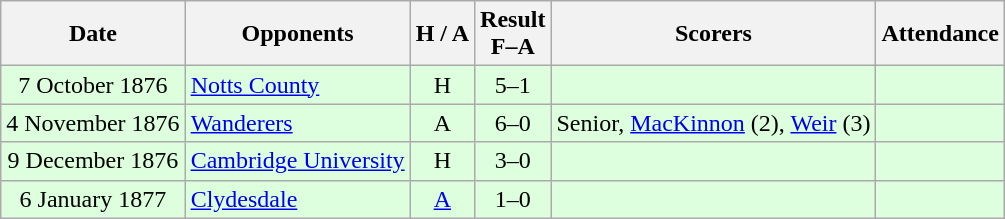<table class="wikitable" style="text-align:center">
<tr>
<th>Date</th>
<th>Opponents</th>
<th>H / A</th>
<th>Result<br>F–A</th>
<th>Scorers</th>
<th>Attendance</th>
</tr>
<tr bgcolor=#ddffdd>
<td>7 October 1876</td>
<td align="left"> <a href='#'>Notts County</a></td>
<td>H</td>
<td>5–1</td>
<td></td>
<td></td>
</tr>
<tr bgcolor=#ddffdd>
<td>4 November 1876</td>
<td align="left"> <a href='#'>Wanderers</a></td>
<td>A</td>
<td>6–0</td>
<td>Senior, <a href='#'>MacKinnon</a> (2), <a href='#'>Weir</a> (3)</td>
<td></td>
</tr>
<tr bgcolor=#ddffdd>
<td>9 December 1876</td>
<td align="left"> <a href='#'>Cambridge University</a></td>
<td>H</td>
<td>3–0</td>
<td></td>
<td></td>
</tr>
<tr bgcolor=#ddffdd>
<td>6 January 1877</td>
<td align="left"><a href='#'>Clydesdale</a></td>
<td><a href='#'>A</a></td>
<td>1–0</td>
<td></td>
<td></td>
</tr>
</table>
